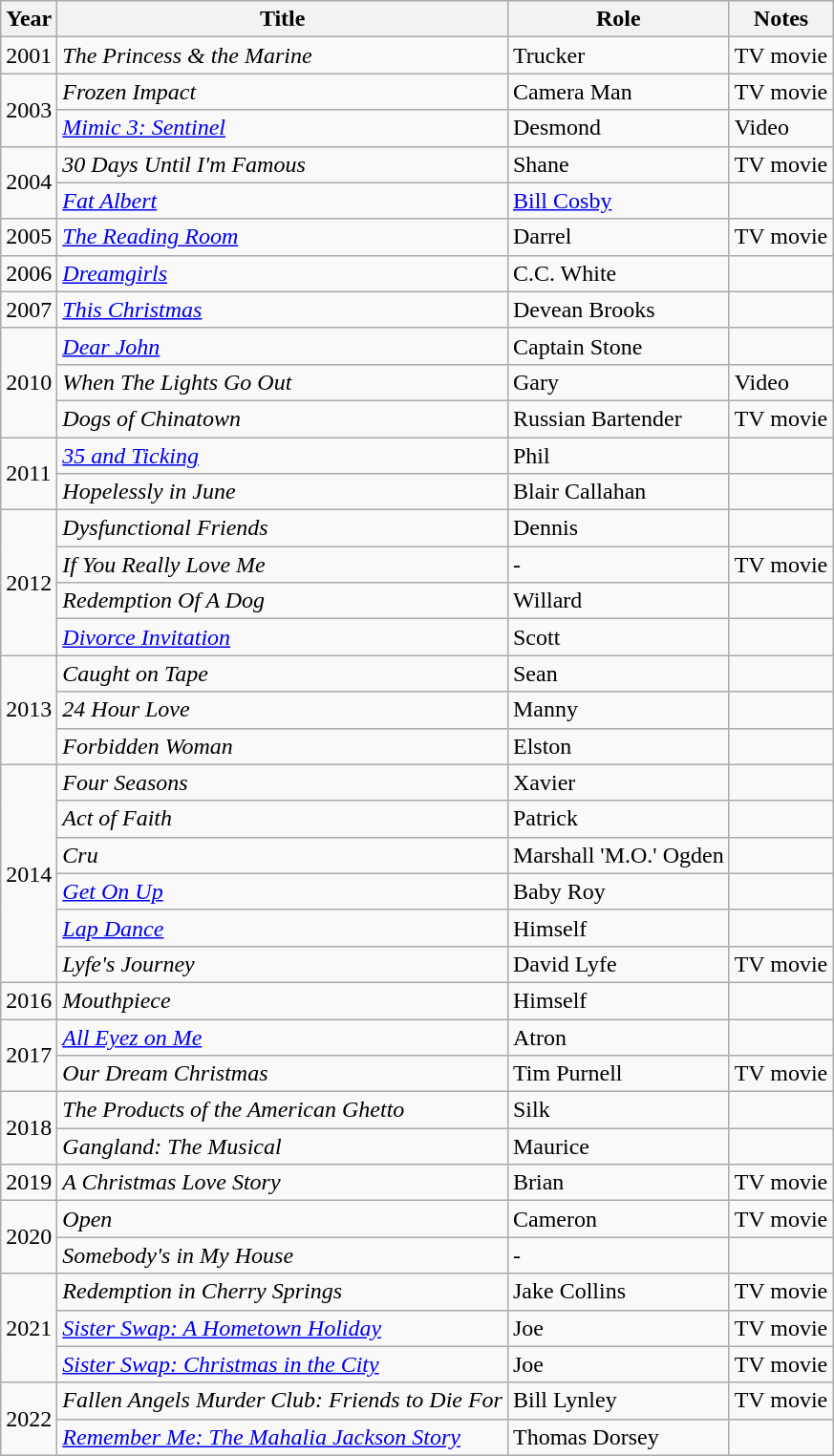<table class="wikitable plainrowheaders sortable" style="margin-right: 0;">
<tr>
<th>Year</th>
<th>Title</th>
<th>Role</th>
<th>Notes</th>
</tr>
<tr>
<td>2001</td>
<td><em>The Princess & the Marine</em></td>
<td>Trucker</td>
<td>TV movie</td>
</tr>
<tr>
<td rowspan=2>2003</td>
<td><em>Frozen Impact</em></td>
<td>Camera Man</td>
<td>TV movie</td>
</tr>
<tr>
<td><em><a href='#'>Mimic 3: Sentinel</a></em></td>
<td>Desmond</td>
<td>Video</td>
</tr>
<tr>
<td rowspan=2>2004</td>
<td><em>30 Days Until I'm Famous</em></td>
<td>Shane</td>
<td>TV movie</td>
</tr>
<tr>
<td><em><a href='#'>Fat Albert</a></em></td>
<td><a href='#'>Bill Cosby</a></td>
<td></td>
</tr>
<tr>
<td>2005</td>
<td><em><a href='#'>The Reading Room</a></em></td>
<td>Darrel</td>
<td>TV movie</td>
</tr>
<tr>
<td>2006</td>
<td><em><a href='#'>Dreamgirls</a></em></td>
<td>C.C. White</td>
<td></td>
</tr>
<tr>
<td>2007</td>
<td><em><a href='#'>This Christmas</a></em></td>
<td>Devean Brooks</td>
<td></td>
</tr>
<tr>
<td rowspan=3>2010</td>
<td><em><a href='#'>Dear John</a></em></td>
<td>Captain Stone</td>
<td></td>
</tr>
<tr>
<td><em>When The Lights Go Out</em></td>
<td>Gary</td>
<td>Video</td>
</tr>
<tr>
<td><em>Dogs of Chinatown</em></td>
<td>Russian Bartender</td>
<td>TV movie</td>
</tr>
<tr>
<td rowspan=2>2011</td>
<td><em><a href='#'>35 and Ticking</a></em></td>
<td>Phil</td>
<td></td>
</tr>
<tr>
<td><em>Hopelessly in June</em></td>
<td>Blair Callahan</td>
<td></td>
</tr>
<tr>
<td rowspan=4>2012</td>
<td><em>Dysfunctional Friends</em></td>
<td>Dennis</td>
<td></td>
</tr>
<tr>
<td><em>If You Really Love Me</em></td>
<td>-</td>
<td>TV movie</td>
</tr>
<tr>
<td><em>Redemption Of A Dog</em></td>
<td>Willard</td>
<td></td>
</tr>
<tr>
<td><em><a href='#'>Divorce Invitation</a></em></td>
<td>Scott</td>
<td></td>
</tr>
<tr>
<td rowspan=3>2013</td>
<td><em>Caught on Tape</em></td>
<td>Sean</td>
<td></td>
</tr>
<tr>
<td><em>24 Hour Love</em></td>
<td>Manny</td>
<td></td>
</tr>
<tr>
<td><em>Forbidden Woman</em></td>
<td>Elston</td>
<td></td>
</tr>
<tr>
<td rowspan=6>2014</td>
<td><em>Four Seasons</em></td>
<td>Xavier</td>
<td></td>
</tr>
<tr>
<td><em>Act of Faith</em></td>
<td>Patrick</td>
<td></td>
</tr>
<tr>
<td><em>Cru</em></td>
<td>Marshall 'M.O.' Ogden</td>
<td></td>
</tr>
<tr>
<td><em><a href='#'>Get On Up</a></em></td>
<td>Baby Roy</td>
<td></td>
</tr>
<tr>
<td><em><a href='#'>Lap Dance</a></em></td>
<td>Himself</td>
<td></td>
</tr>
<tr>
<td><em>Lyfe's Journey</em></td>
<td>David Lyfe</td>
<td>TV movie</td>
</tr>
<tr>
<td>2016</td>
<td><em>Mouthpiece</em></td>
<td>Himself</td>
<td></td>
</tr>
<tr>
<td rowspan=2>2017</td>
<td><em><a href='#'>All Eyez on Me</a></em></td>
<td>Atron</td>
<td></td>
</tr>
<tr>
<td><em>Our Dream Christmas</em></td>
<td>Tim Purnell</td>
<td>TV movie</td>
</tr>
<tr>
<td rowspan=2>2018</td>
<td><em>The Products of the American Ghetto</em></td>
<td>Silk</td>
<td></td>
</tr>
<tr>
<td><em>Gangland: The Musical</em></td>
<td>Maurice</td>
<td></td>
</tr>
<tr>
<td>2019</td>
<td><em>A Christmas Love Story</em></td>
<td>Brian</td>
<td>TV movie</td>
</tr>
<tr>
<td rowspan=2>2020</td>
<td><em>Open</em></td>
<td>Cameron</td>
<td>TV movie</td>
</tr>
<tr>
<td><em>Somebody's in My House</em></td>
<td>-</td>
<td></td>
</tr>
<tr>
<td rowspan=3>2021</td>
<td><em>Redemption in Cherry Springs</em></td>
<td>Jake Collins</td>
<td>TV movie</td>
</tr>
<tr>
<td><em><a href='#'>Sister Swap: A Hometown Holiday</a></em></td>
<td>Joe</td>
<td>TV movie</td>
</tr>
<tr>
<td><em><a href='#'>Sister Swap: Christmas in the City</a></em></td>
<td>Joe</td>
<td>TV movie</td>
</tr>
<tr>
<td rowspan=2>2022</td>
<td><em>Fallen Angels Murder Club: Friends to Die For</em></td>
<td>Bill Lynley</td>
<td>TV movie</td>
</tr>
<tr>
<td><em><a href='#'>Remember Me: The Mahalia Jackson Story</a></em></td>
<td>Thomas Dorsey</td>
<td></td>
</tr>
</table>
